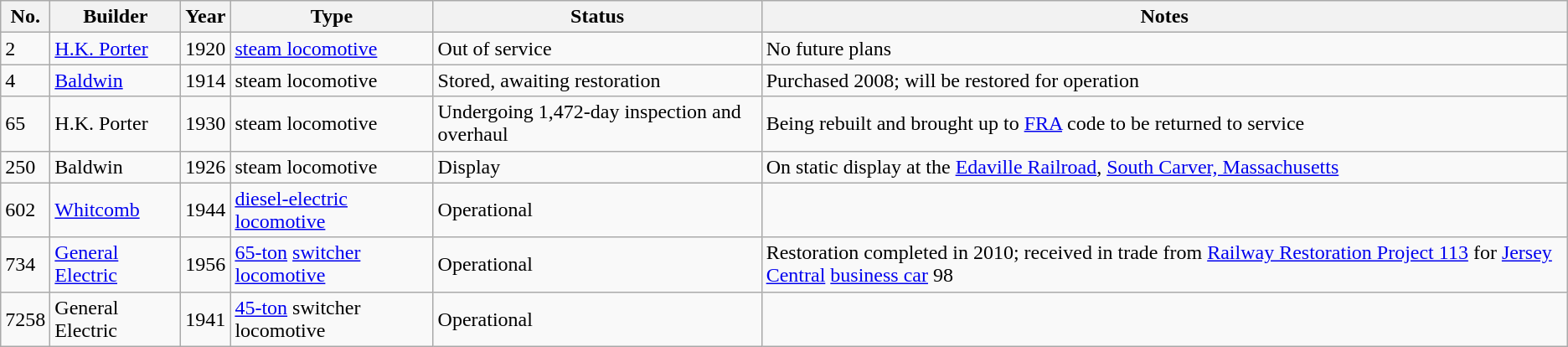<table class="wikitable sortable">
<tr>
<th>No.</th>
<th>Builder</th>
<th>Year</th>
<th>Type</th>
<th>Status</th>
<th class="unsortable">Notes</th>
</tr>
<tr>
<td>2</td>
<td><a href='#'>H.K. Porter</a></td>
<td>1920</td>
<td> <a href='#'>steam locomotive</a></td>
<td>Out of service</td>
<td>No future plans</td>
</tr>
<tr>
<td>4</td>
<td><a href='#'>Baldwin</a></td>
<td>1914</td>
<td> steam locomotive</td>
<td>Stored, awaiting restoration</td>
<td>Purchased 2008; will be restored for operation</td>
</tr>
<tr>
<td>65</td>
<td>H.K. Porter</td>
<td>1930</td>
<td> steam locomotive</td>
<td>Undergoing 1,472-day inspection and overhaul</td>
<td>Being rebuilt and brought up to <a href='#'>FRA</a> code to be returned to service</td>
</tr>
<tr>
<td>250</td>
<td>Baldwin</td>
<td>1926</td>
<td> steam locomotive</td>
<td>Display</td>
<td>On static display at the <a href='#'>Edaville Railroad</a>, <a href='#'>South Carver, Massachusetts</a></td>
</tr>
<tr>
<td>602</td>
<td><a href='#'>Whitcomb</a></td>
<td>1944</td>
<td><a href='#'>diesel-electric locomotive</a></td>
<td>Operational</td>
<td></td>
</tr>
<tr>
<td>734</td>
<td><a href='#'>General Electric</a></td>
<td>1956</td>
<td><a href='#'>65-ton</a> <a href='#'>switcher locomotive</a></td>
<td>Operational</td>
<td>Restoration completed in 2010; received in trade from <a href='#'>Railway Restoration Project 113</a> for <a href='#'>Jersey Central</a> <a href='#'>business car</a> 98</td>
</tr>
<tr>
<td>7258</td>
<td>General Electric</td>
<td>1941</td>
<td><a href='#'>45-ton</a> switcher locomotive</td>
<td>Operational</td>
<td></td>
</tr>
</table>
